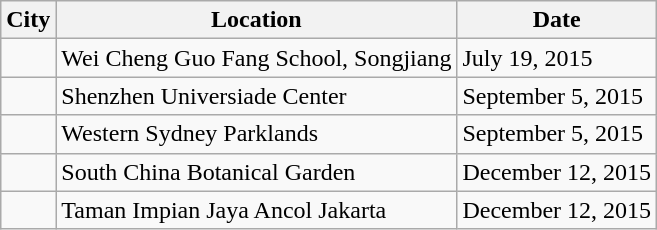<table class="wikitable">
<tr>
<th>City</th>
<th>Location</th>
<th>Date</th>
</tr>
<tr>
<td></td>
<td>Wei Cheng Guo Fang School, Songjiang</td>
<td>July 19, 2015</td>
</tr>
<tr>
<td></td>
<td>Shenzhen Universiade Center</td>
<td>September 5, 2015</td>
</tr>
<tr>
<td></td>
<td>Western Sydney Parklands</td>
<td>September 5, 2015</td>
</tr>
<tr>
<td></td>
<td>South China Botanical Garden</td>
<td>December 12, 2015</td>
</tr>
<tr>
<td></td>
<td>Taman Impian Jaya Ancol Jakarta</td>
<td>December 12, 2015</td>
</tr>
</table>
